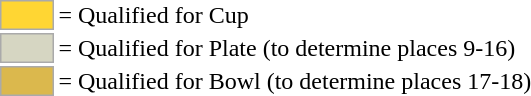<table>
<tr>
<td style="background-color:#FFD633; border:1px solid #aaaaaa; width:2em;"></td>
<td>= Qualified for Cup</td>
</tr>
<tr>
<td style="background-color:#D6D6C2; border:1px solid #aaaaaa; width:2em;"></td>
<td>= Qualified for Plate (to determine places 9-16)</td>
</tr>
<tr>
<td style="background-color:#DBB84D; border:1px solid #aaaaaa; width:2em;"></td>
<td>= Qualified for Bowl (to determine places 17-18)</td>
</tr>
</table>
